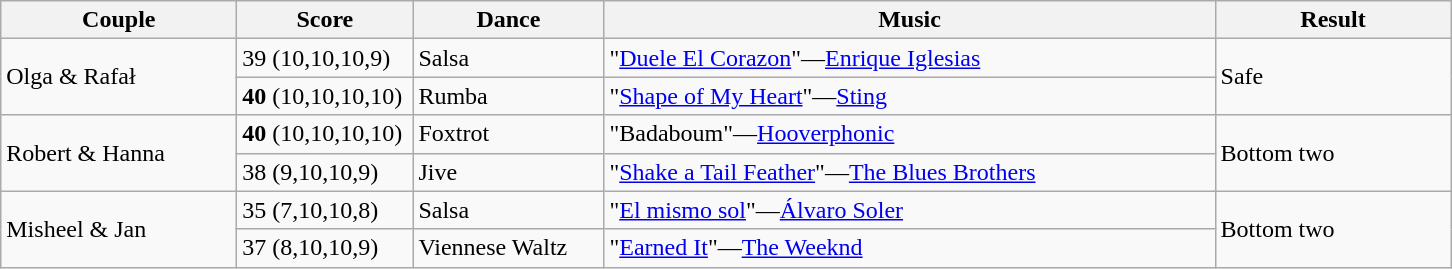<table class="wikitable">
<tr>
<th style="width:150px;">Couple</th>
<th style="width:110px;">Score</th>
<th style="width:120px;">Dance</th>
<th style="width:400px;">Music</th>
<th style="width:150px;">Result</th>
</tr>
<tr>
<td rowspan="2">Olga & Rafał</td>
<td>39 (10,10,10,9)</td>
<td>Salsa</td>
<td>"<a href='#'>Duele El Corazon</a>"—<a href='#'>Enrique Iglesias</a></td>
<td rowspan="2">Safe</td>
</tr>
<tr>
<td><strong>40</strong> (10,10,10,10)</td>
<td>Rumba</td>
<td>"<a href='#'>Shape of My Heart</a>"—<a href='#'>Sting</a></td>
</tr>
<tr>
<td rowspan="2">Robert & Hanna</td>
<td><strong>40</strong> (10,10,10,10)</td>
<td>Foxtrot</td>
<td>"Badaboum"—<a href='#'>Hooverphonic</a></td>
<td rowspan="2">Bottom two</td>
</tr>
<tr>
<td>38 (9,10,10,9)</td>
<td>Jive</td>
<td>"<a href='#'>Shake a Tail Feather</a>"—<a href='#'>The Blues Brothers</a></td>
</tr>
<tr>
<td rowspan="2">Misheel & Jan</td>
<td>35 (7,10,10,8)</td>
<td>Salsa</td>
<td>"<a href='#'>El mismo sol</a>"—<a href='#'>Álvaro Soler</a></td>
<td rowspan="2">Bottom two</td>
</tr>
<tr>
<td>37 (8,10,10,9)</td>
<td>Viennese Waltz</td>
<td>"<a href='#'>Earned It</a>"—<a href='#'>The Weeknd</a></td>
</tr>
</table>
